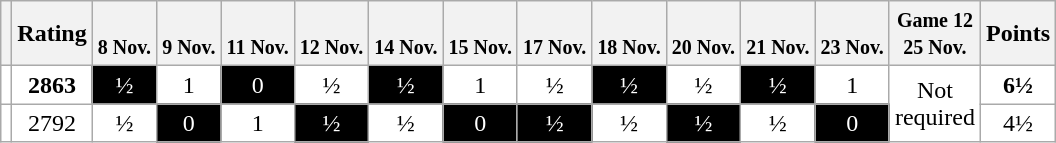<table class="wikitable" style="text-align:center; background:white; color:black">
<tr>
<th></th>
<th>Rating</th>
<th><small><br>8 Nov.</small></th>
<th><small><br>9 Nov.</small></th>
<th><small><br>11 Nov.</small></th>
<th><small><br>12 Nov.</small></th>
<th><small><br>14 Nov.</small></th>
<th><small><br>15 Nov.</small></th>
<th><small><br>17 Nov.</small></th>
<th><small><br>18 Nov.</small></th>
<th><small><br>20 Nov.</small></th>
<th><small><br>21 Nov.</small></th>
<th><small><br>23 Nov.</small></th>
<th><small>Game 12<br>25 Nov.</small></th>
<th>Points</th>
</tr>
<tr>
<td align=left><strong></strong></td>
<td><strong>2863</strong></td>
<td style="background:black; color:white">½</td>
<td>1</td>
<td style="background:black; color:white">0</td>
<td>½</td>
<td style="background:black; color:white">½</td>
<td>1</td>
<td>½</td>
<td style="background:black; color:white">½</td>
<td>½</td>
<td style="background:black; color:white">½</td>
<td>1</td>
<td rowspan="2">Not<br>required</td>
<td><strong>6½</strong></td>
</tr>
<tr>
<td align=left></td>
<td>2792</td>
<td>½</td>
<td style="background:black; color:white">0</td>
<td>1</td>
<td style="background:black; color:white">½</td>
<td>½</td>
<td style="background:black; color:white">0</td>
<td style="background:black; color:white">½</td>
<td>½</td>
<td style="background:black; color:white">½</td>
<td>½</td>
<td style="background:black; color:white">0</td>
<td>4½</td>
</tr>
</table>
